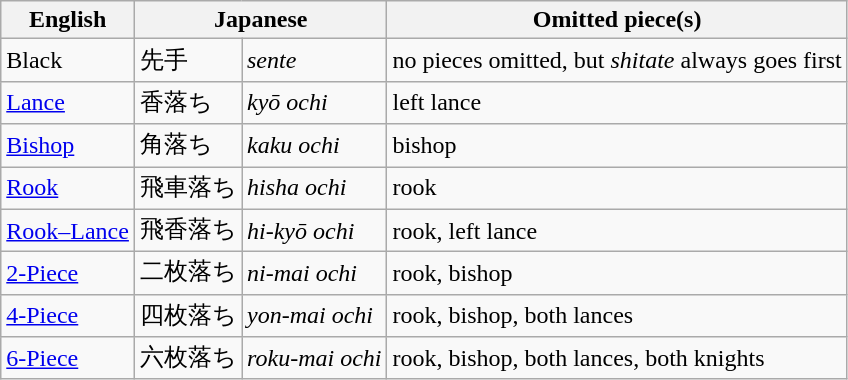<table class='wikitable'>
<tr>
<th>English</th>
<th colspan=2>Japanese</th>
<th>Omitted piece(s)</th>
</tr>
<tr>
<td>Black</td>
<td>先手</td>
<td><em>sente</em></td>
<td>no pieces omitted, but <em>shitate</em> always goes first</td>
</tr>
<tr>
<td><a href='#'>Lance</a></td>
<td>香落ち</td>
<td><em>kyō ochi</em></td>
<td>left lance</td>
</tr>
<tr>
<td><a href='#'>Bishop</a></td>
<td>角落ち</td>
<td><em>kaku ochi</em></td>
<td>bishop</td>
</tr>
<tr>
<td><a href='#'>Rook</a></td>
<td>飛車落ち</td>
<td><em>hisha ochi</em></td>
<td>rook</td>
</tr>
<tr>
<td><a href='#'>Rook–Lance</a></td>
<td>飛香落ち</td>
<td><em>hi-kyō ochi</em></td>
<td>rook, left lance</td>
</tr>
<tr>
<td><a href='#'>2-Piece</a></td>
<td>二枚落ち</td>
<td><em>ni-mai ochi</em></td>
<td>rook, bishop</td>
</tr>
<tr>
<td><a href='#'>4-Piece</a></td>
<td>四枚落ち</td>
<td><em>yon-mai ochi</em></td>
<td>rook, bishop, both lances</td>
</tr>
<tr>
<td><a href='#'>6-Piece</a></td>
<td>六枚落ち</td>
<td><em>roku-mai ochi</em></td>
<td>rook, bishop, both lances, both knights</td>
</tr>
</table>
